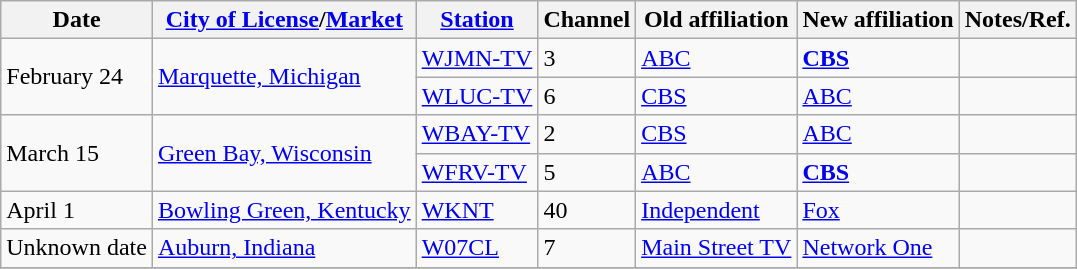<table class="wikitable sortable">
<tr>
<th>Date</th>
<th><a href='#'>City of License</a>/<a href='#'>Market</a></th>
<th><a href='#'>Station</a></th>
<th>Channel</th>
<th>Old affiliation</th>
<th>New affiliation</th>
<th>Notes/Ref.</th>
</tr>
<tr>
<td rowspan="2">February 24</td>
<td rowspan="2"><a href='#'>Marquette, Michigan</a></td>
<td><a href='#'>WJMN-TV</a></td>
<td>3</td>
<td><a href='#'>ABC</a></td>
<td><strong><a href='#'>CBS</a></strong></td>
<td></td>
</tr>
<tr>
<td><a href='#'>WLUC-TV</a></td>
<td>6</td>
<td><a href='#'>CBS</a></td>
<td><a href='#'>ABC</a></td>
<td></td>
</tr>
<tr>
<td rowspan="2">March 15</td>
<td rowspan="2"><a href='#'>Green Bay, Wisconsin</a></td>
<td><a href='#'>WBAY-TV</a></td>
<td>2</td>
<td><a href='#'>CBS</a></td>
<td><a href='#'>ABC</a></td>
<td></td>
</tr>
<tr>
<td><a href='#'>WFRV-TV</a></td>
<td>5</td>
<td><a href='#'>ABC</a></td>
<td><strong><a href='#'>CBS</a></strong></td>
<td></td>
</tr>
<tr>
<td>April 1</td>
<td><a href='#'>Bowling Green, Kentucky</a></td>
<td><a href='#'>WKNT</a> <br> </td>
<td>40</td>
<td><a href='#'>Independent</a></td>
<td><a href='#'>Fox</a></td>
<td></td>
</tr>
<tr>
<td>Unknown date</td>
<td><a href='#'>Auburn, Indiana</a></td>
<td><a href='#'>W07CL</a></td>
<td>7</td>
<td><a href='#'>Main Street TV</a></td>
<td><a href='#'>Network One</a></td>
<td></td>
</tr>
<tr>
</tr>
</table>
